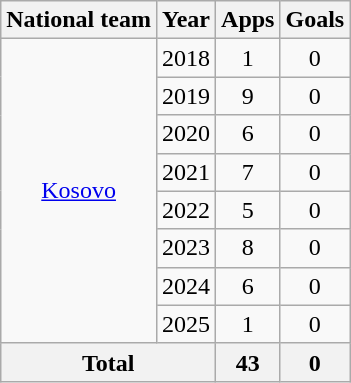<table class=wikitable style="text-align:center">
<tr>
<th>National team</th>
<th>Year</th>
<th>Apps</th>
<th>Goals</th>
</tr>
<tr>
<td rowspan="8"><a href='#'>Kosovo</a></td>
<td>2018</td>
<td>1</td>
<td>0</td>
</tr>
<tr>
<td>2019</td>
<td>9</td>
<td>0</td>
</tr>
<tr>
<td>2020</td>
<td>6</td>
<td>0</td>
</tr>
<tr>
<td>2021</td>
<td>7</td>
<td>0</td>
</tr>
<tr>
<td>2022</td>
<td>5</td>
<td>0</td>
</tr>
<tr>
<td>2023</td>
<td>8</td>
<td>0</td>
</tr>
<tr>
<td>2024</td>
<td>6</td>
<td>0</td>
</tr>
<tr>
<td>2025</td>
<td>1</td>
<td>0</td>
</tr>
<tr>
<th colspan="2">Total</th>
<th>43</th>
<th>0</th>
</tr>
</table>
